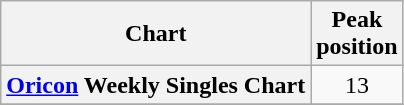<table class="wikitable plainrowheaders" style="text-align:center;">
<tr>
<th>Chart</th>
<th>Peak<br>position</th>
</tr>
<tr>
<th scope="row"><a href='#'>Oricon</a> Weekly Singles Chart</th>
<td style="text-align:center;">13</td>
</tr>
<tr>
</tr>
</table>
